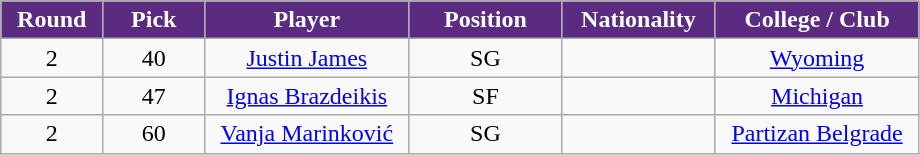<table class="wikitable sortable sortable">
<tr>
<th style="background:#5b2b82; color:white" width="10%">Round</th>
<th style="background:#5b2b82; color:white"  width="10%">Pick</th>
<th style="background:#5b2b82; color:white"  width="20%">Player</th>
<th style="background:#5b2b82; color:white" width="15%">Position</th>
<th style="background:#5b2b82; color:white" width="15%">Nationality</th>
<th style="background:#5b2b82; color:white" width="20%">College / Club</th>
</tr>
<tr style="text-align: center">
<td>2</td>
<td>40</td>
<td><a href='#'>Justin James</a></td>
<td>SG</td>
<td></td>
<td><a href='#'>Wyoming</a></td>
</tr>
<tr style="text-align: center">
<td>2</td>
<td>47</td>
<td><a href='#'>Ignas Brazdeikis</a></td>
<td>SF</td>
<td><br></td>
<td><a href='#'>Michigan</a></td>
</tr>
<tr style="text-align: center">
<td>2</td>
<td>60</td>
<td><a href='#'>Vanja Marinković</a></td>
<td>SG</td>
<td></td>
<td><a href='#'>Partizan Belgrade</a></td>
</tr>
</table>
